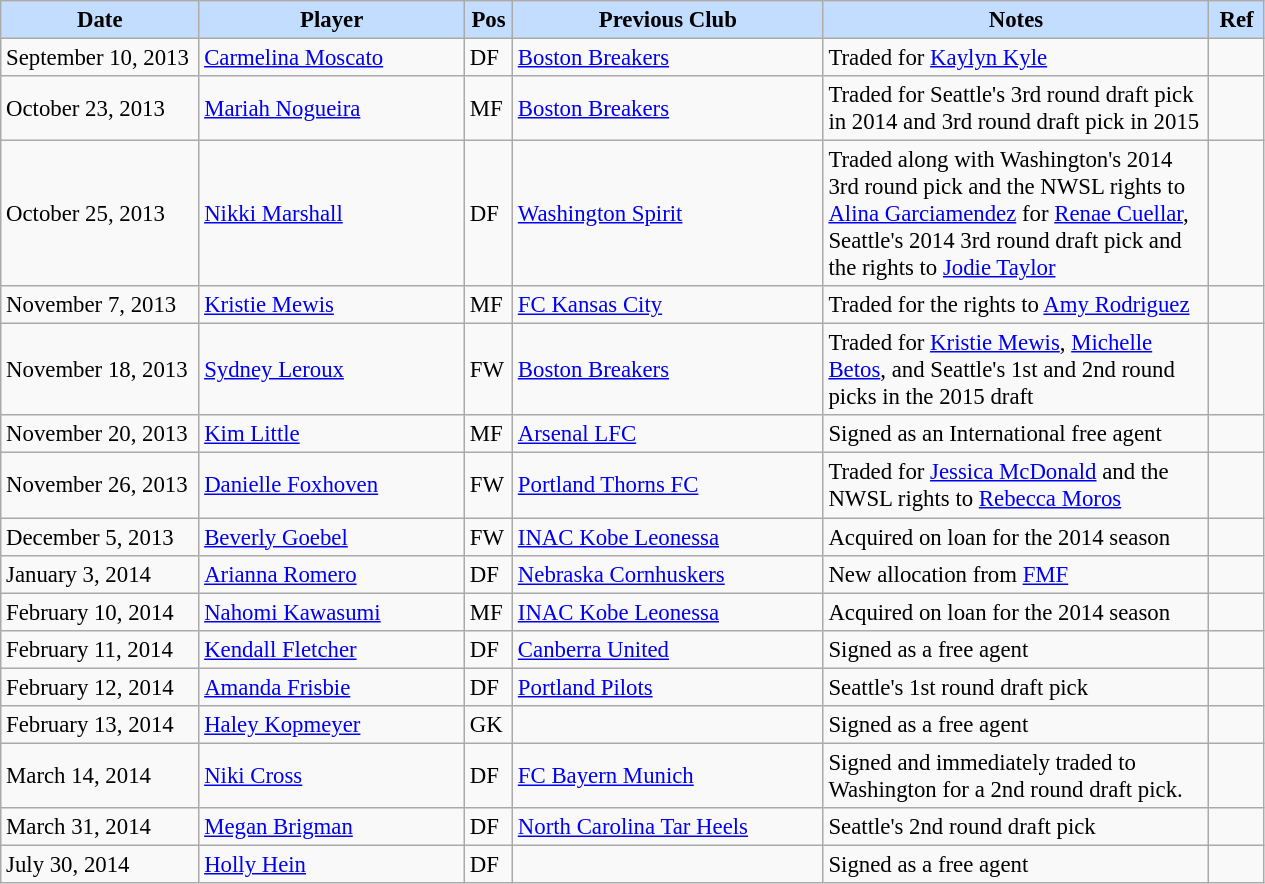<table class="wikitable" style="text-align:left; font-size:95%;">
<tr>
<th style="background:#c2ddff; width:125px;">Date</th>
<th style="background:#c2ddff; width:170px;">Player</th>
<th style="background:#c2ddff; width:25px;">Pos</th>
<th style="background:#c2ddff; width:200px;">Previous Club</th>
<th style="background:#c2ddff; width:250px;">Notes</th>
<th style="background:#c2ddff; width:30px;">Ref</th>
</tr>
<tr>
<td>September 10, 2013</td>
<td> <a href='#'>Carmelina Moscato</a></td>
<td>DF</td>
<td><a href='#'>Boston Breakers</a></td>
<td>Traded for <a href='#'>Kaylyn Kyle</a></td>
<td></td>
</tr>
<tr>
<td>October 23, 2013</td>
<td> <a href='#'>Mariah Nogueira</a></td>
<td>MF</td>
<td><a href='#'>Boston Breakers</a></td>
<td>Traded for Seattle's 3rd round draft pick in 2014 and 3rd round draft pick in 2015</td>
<td></td>
</tr>
<tr>
<td>October 25, 2013</td>
<td> <a href='#'>Nikki Marshall</a></td>
<td>DF</td>
<td><a href='#'>Washington Spirit</a></td>
<td>Traded along with Washington's 2014 3rd round pick and the NWSL rights to <a href='#'>Alina Garciamendez</a> for <a href='#'>Renae Cuellar</a>, Seattle's 2014 3rd round draft pick and the rights to <a href='#'>Jodie Taylor</a></td>
<td></td>
</tr>
<tr>
<td>November 7, 2013</td>
<td> <a href='#'>Kristie Mewis</a></td>
<td>MF</td>
<td><a href='#'>FC Kansas City</a></td>
<td>Traded for the rights to <a href='#'>Amy Rodriguez</a></td>
<td></td>
</tr>
<tr>
<td>November 18, 2013</td>
<td> <a href='#'>Sydney Leroux</a></td>
<td>FW</td>
<td><a href='#'>Boston Breakers</a></td>
<td>Traded for <a href='#'>Kristie Mewis</a>, <a href='#'>Michelle Betos</a>, and Seattle's 1st and 2nd round picks in the 2015 draft</td>
<td></td>
</tr>
<tr>
<td>November 20, 2013</td>
<td> <a href='#'>Kim Little</a></td>
<td>MF</td>
<td><a href='#'>Arsenal LFC</a></td>
<td>Signed as an International free agent</td>
<td></td>
</tr>
<tr>
<td>November 26, 2013</td>
<td> <a href='#'>Danielle Foxhoven</a></td>
<td>FW</td>
<td><a href='#'>Portland Thorns FC</a></td>
<td>Traded for <a href='#'>Jessica McDonald</a> and the NWSL rights to <a href='#'>Rebecca Moros</a></td>
<td></td>
</tr>
<tr>
<td>December 5, 2013</td>
<td> <a href='#'>Beverly Goebel</a></td>
<td>FW</td>
<td><a href='#'>INAC Kobe Leonessa</a></td>
<td>Acquired on loan for the 2014 season</td>
<td></td>
</tr>
<tr>
<td>January 3, 2014</td>
<td> <a href='#'>Arianna Romero</a></td>
<td>DF</td>
<td><a href='#'>Nebraska Cornhuskers</a></td>
<td>New allocation from <a href='#'>FMF</a></td>
<td></td>
</tr>
<tr>
<td>February 10, 2014</td>
<td> <a href='#'>Nahomi Kawasumi</a></td>
<td>MF</td>
<td><a href='#'>INAC Kobe Leonessa</a></td>
<td>Acquired on loan for the 2014 season</td>
<td></td>
</tr>
<tr>
<td>February 11, 2014</td>
<td> <a href='#'>Kendall Fletcher</a></td>
<td>DF</td>
<td><a href='#'>Canberra United</a></td>
<td>Signed as a free agent</td>
<td></td>
</tr>
<tr>
<td>February 12, 2014</td>
<td> <a href='#'>Amanda Frisbie</a></td>
<td>DF</td>
<td><a href='#'>Portland Pilots</a></td>
<td>Seattle's 1st round draft pick</td>
<td></td>
</tr>
<tr>
<td>February 13, 2014</td>
<td> <a href='#'>Haley Kopmeyer</a></td>
<td>GK</td>
<td></td>
<td>Signed as a free agent</td>
<td></td>
</tr>
<tr>
<td>March 14, 2014</td>
<td> <a href='#'>Niki Cross</a></td>
<td>DF</td>
<td><a href='#'>FC Bayern Munich</a></td>
<td>Signed and immediately traded to Washington for a 2nd round draft pick.</td>
<td></td>
</tr>
<tr>
<td>March 31, 2014</td>
<td> <a href='#'>Megan Brigman</a></td>
<td>DF</td>
<td><a href='#'>North Carolina Tar Heels</a></td>
<td>Seattle's 2nd round draft pick</td>
<td></td>
</tr>
<tr>
<td>July 30, 2014</td>
<td> <a href='#'>Holly Hein</a></td>
<td>DF</td>
<td></td>
<td>Signed as a free agent</td>
<td></td>
</tr>
</table>
